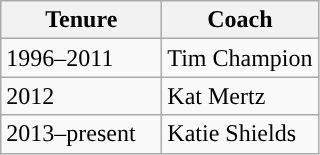<table class="wikitable" style="font-size:  %; text-align: ;">
<tr>
<th width=100px>Tenure</th>
<th>Coach</th>
</tr>
<tr>
<td>1996–2011</td>
<td>Tim Champion</td>
</tr>
<tr>
<td>2012</td>
<td>Kat Mertz</td>
</tr>
<tr>
<td>2013–present</td>
<td>Katie Shields</td>
</tr>
</table>
